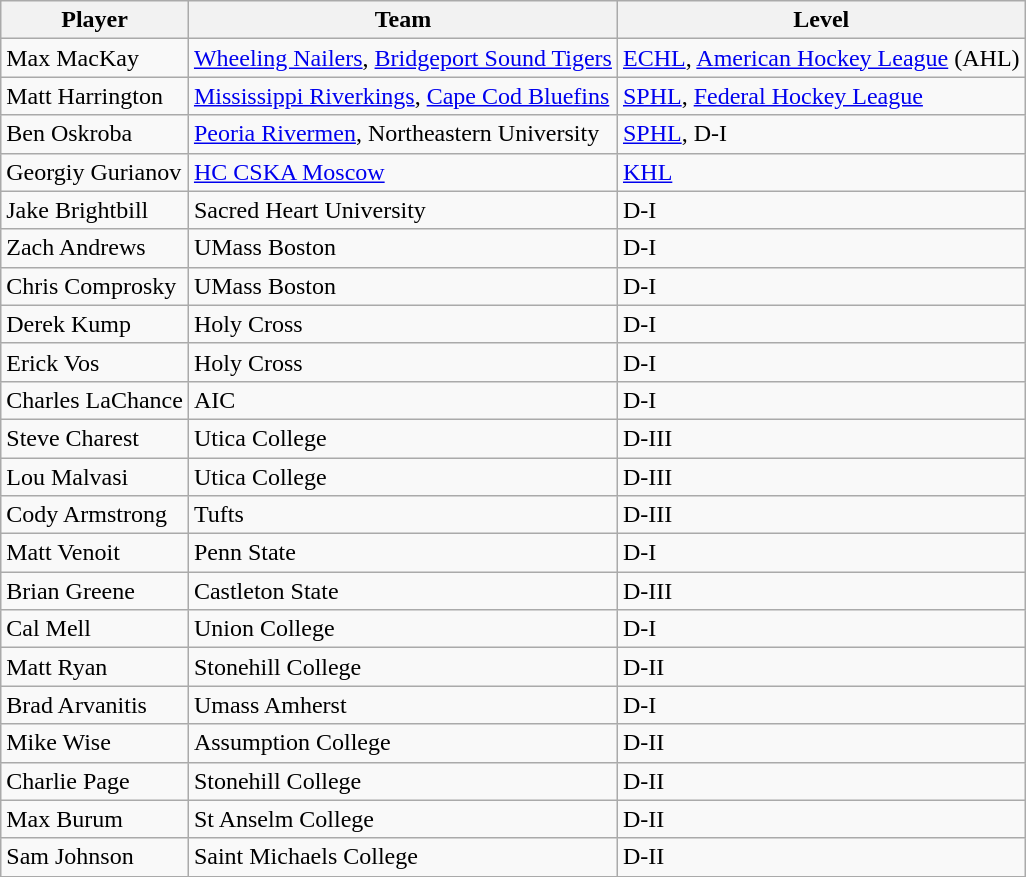<table class="wikitable">
<tr>
<th>Player</th>
<th>Team</th>
<th>Level</th>
</tr>
<tr>
<td>Max MacKay</td>
<td><a href='#'>Wheeling Nailers</a>, <a href='#'>Bridgeport Sound Tigers</a></td>
<td><a href='#'>ECHL</a>, <a href='#'>American Hockey League</a> (AHL)</td>
</tr>
<tr>
<td>Matt Harrington</td>
<td><a href='#'>Mississippi Riverkings</a>, <a href='#'>Cape Cod Bluefins</a></td>
<td><a href='#'>SPHL</a>, <a href='#'>Federal Hockey League</a></td>
</tr>
<tr>
<td>Ben Oskroba</td>
<td><a href='#'>Peoria Rivermen</a>, Northeastern University</td>
<td><a href='#'>SPHL</a>, D-I</td>
</tr>
<tr>
<td>Georgiy Gurianov</td>
<td><a href='#'>HC CSKA Moscow</a></td>
<td><a href='#'>KHL</a></td>
</tr>
<tr>
<td>Jake Brightbill</td>
<td>Sacred Heart University</td>
<td>D-I</td>
</tr>
<tr>
<td>Zach Andrews</td>
<td>UMass Boston</td>
<td>D-I</td>
</tr>
<tr>
<td>Chris Comprosky</td>
<td>UMass Boston</td>
<td>D-I</td>
</tr>
<tr>
<td>Derek Kump</td>
<td>Holy Cross</td>
<td>D-I</td>
</tr>
<tr>
<td>Erick Vos</td>
<td>Holy Cross</td>
<td>D-I</td>
</tr>
<tr>
<td>Charles LaChance</td>
<td>AIC</td>
<td>D-I</td>
</tr>
<tr>
<td>Steve Charest</td>
<td>Utica College</td>
<td>D-III</td>
</tr>
<tr>
<td>Lou Malvasi</td>
<td>Utica College</td>
<td>D-III</td>
</tr>
<tr>
<td>Cody Armstrong</td>
<td>Tufts</td>
<td>D-III</td>
</tr>
<tr>
<td>Matt Venoit</td>
<td>Penn State</td>
<td>D-I</td>
</tr>
<tr>
<td>Brian Greene</td>
<td>Castleton State</td>
<td>D-III</td>
</tr>
<tr>
<td>Cal Mell</td>
<td>Union College</td>
<td>D-I</td>
</tr>
<tr>
<td>Matt Ryan</td>
<td>Stonehill College</td>
<td>D-II</td>
</tr>
<tr>
<td>Brad Arvanitis</td>
<td>Umass Amherst</td>
<td>D-I</td>
</tr>
<tr>
<td>Mike Wise</td>
<td>Assumption College</td>
<td>D-II</td>
</tr>
<tr>
<td>Charlie Page</td>
<td>Stonehill College</td>
<td>D-II</td>
</tr>
<tr>
<td>Max Burum</td>
<td>St Anselm College</td>
<td>D-II</td>
</tr>
<tr>
<td>Sam Johnson</td>
<td>Saint Michaels College</td>
<td>D-II</td>
</tr>
</table>
